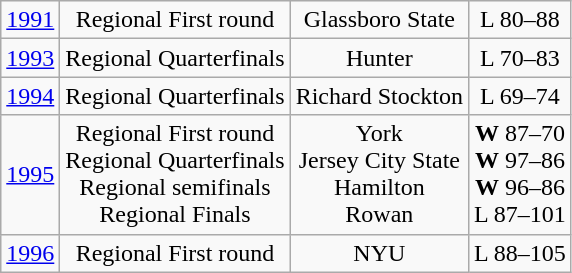<table class="wikitable">
<tr align="center">
<td><a href='#'>1991</a></td>
<td>Regional First round</td>
<td>Glassboro State</td>
<td>L 80–88</td>
</tr>
<tr align="center">
<td><a href='#'>1993</a></td>
<td>Regional Quarterfinals</td>
<td>Hunter</td>
<td>L 70–83</td>
</tr>
<tr align="center">
<td><a href='#'>1994</a></td>
<td>Regional Quarterfinals</td>
<td>Richard Stockton</td>
<td>L 69–74</td>
</tr>
<tr align="center">
<td><a href='#'>1995</a></td>
<td>Regional First round<br>Regional Quarterfinals<br>Regional semifinals<br>Regional Finals</td>
<td>York<br>Jersey City State<br>Hamilton<br>Rowan</td>
<td><strong>W</strong> 87–70<br><strong>W</strong> 97–86<br><strong>W</strong> 96–86<br>L 87–101</td>
</tr>
<tr align="center">
<td><a href='#'>1996</a></td>
<td>Regional First round</td>
<td>NYU</td>
<td>L 88–105</td>
</tr>
</table>
